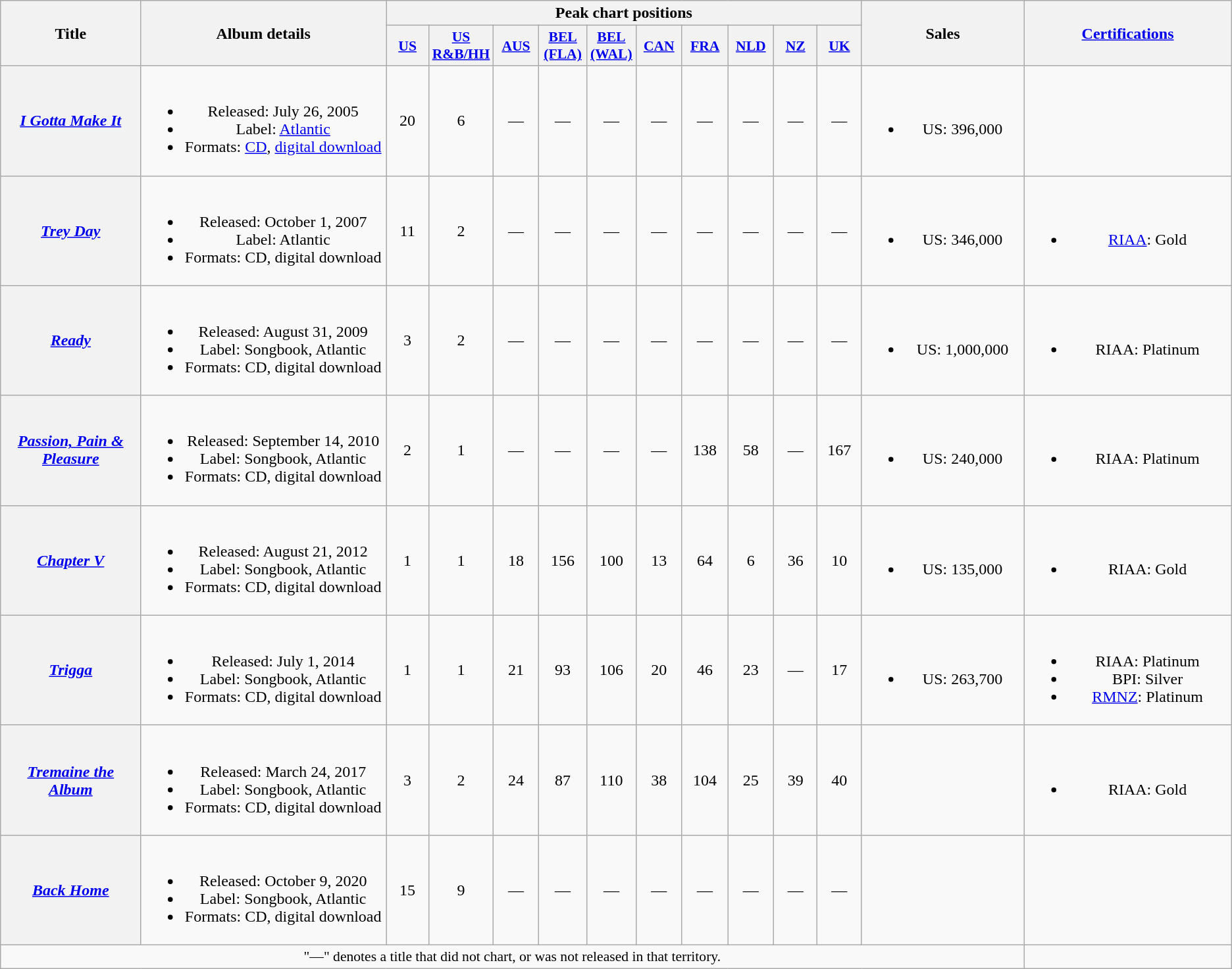<table class="wikitable plainrowheaders" style="text-align:center;">
<tr>
<th scope="col" rowspan="2" style="width:10em;">Title</th>
<th scope="col" rowspan="2" style="width:18em;">Album details</th>
<th scope="col" colspan="10">Peak chart positions</th>
<th scope="col" rowspan="2" style="width:11em;">Sales</th>
<th scope="col" rowspan="2" style="width:15em;"><a href='#'>Certifications</a></th>
</tr>
<tr>
<th scope="col" style="width:3em;font-size:90%;"><a href='#'>US</a><br></th>
<th scope="col" style="width:3em;font-size:90%;"><a href='#'>US R&B/HH</a><br></th>
<th scope="col" style="width:3em;font-size:90%;"><a href='#'>AUS</a><br></th>
<th scope="col" style="width:3em;font-size:90%;"><a href='#'>BEL<br>(FLA)</a><br></th>
<th scope="col" style="width:3em;font-size:90%;"><a href='#'>BEL<br>(WAL)</a><br></th>
<th scope="col" style="width:3em;font-size:90%;"><a href='#'>CAN</a><br></th>
<th scope="col" style="width:3em;font-size:90%;"><a href='#'>FRA</a><br></th>
<th scope="col" style="width:3em;font-size:90%;"><a href='#'>NLD</a><br></th>
<th scope="col" style="width:3em;font-size:90%;"><a href='#'>NZ</a><br></th>
<th scope="col" style="width:3em;font-size:90%;"><a href='#'>UK</a><br></th>
</tr>
<tr>
<th scope="row"><em><a href='#'>I Gotta Make It</a></em></th>
<td><br><ul><li>Released: July 26, 2005</li><li>Label: <a href='#'>Atlantic</a></li><li>Formats: <a href='#'>CD</a>, <a href='#'>digital download</a></li></ul></td>
<td>20</td>
<td>6</td>
<td>—</td>
<td>—</td>
<td>—</td>
<td>—</td>
<td>—</td>
<td>—</td>
<td>—</td>
<td>—</td>
<td><br><ul><li>US: 396,000</li></ul></td>
<td></td>
</tr>
<tr>
<th scope="row"><em><a href='#'>Trey Day</a></em></th>
<td><br><ul><li>Released: October 1, 2007</li><li>Label: Atlantic</li><li>Formats: CD, digital download</li></ul></td>
<td>11</td>
<td>2</td>
<td>—</td>
<td>—</td>
<td>—</td>
<td>—</td>
<td>—</td>
<td>—</td>
<td>—</td>
<td>—</td>
<td><br><ul><li>US: 346,000</li></ul></td>
<td><br><ul><li><a href='#'>RIAA</a>: Gold</li></ul></td>
</tr>
<tr>
<th scope="row"><em><a href='#'>Ready</a></em></th>
<td><br><ul><li>Released: August 31, 2009</li><li>Label: Songbook, Atlantic</li><li>Formats: CD, digital download</li></ul></td>
<td>3</td>
<td>2</td>
<td>—</td>
<td>—</td>
<td>—</td>
<td>—</td>
<td>—</td>
<td>—</td>
<td>—</td>
<td>—</td>
<td><br><ul><li>US: 1,000,000 </li></ul></td>
<td><br><ul><li>RIAA: Platinum</li></ul></td>
</tr>
<tr>
<th scope="row"><em><a href='#'>Passion, Pain & Pleasure</a></em></th>
<td><br><ul><li>Released: September 14, 2010</li><li>Label: Songbook, Atlantic</li><li>Formats: CD, digital download</li></ul></td>
<td>2</td>
<td>1</td>
<td>—</td>
<td>—</td>
<td>—</td>
<td>—</td>
<td>138</td>
<td>58</td>
<td>—</td>
<td>167</td>
<td><br><ul><li>US: 240,000</li></ul></td>
<td><br><ul><li>RIAA: Platinum</li></ul></td>
</tr>
<tr>
<th scope="row"><em><a href='#'>Chapter V</a></em></th>
<td><br><ul><li>Released: August 21, 2012</li><li>Label: Songbook, Atlantic</li><li>Formats: CD, digital download</li></ul></td>
<td>1</td>
<td>1</td>
<td>18</td>
<td>156</td>
<td>100</td>
<td>13</td>
<td>64</td>
<td>6</td>
<td>36</td>
<td>10</td>
<td><br><ul><li>US: 135,000</li></ul></td>
<td><br><ul><li>RIAA: Gold</li></ul></td>
</tr>
<tr>
<th scope="row"><em><a href='#'>Trigga</a></em></th>
<td><br><ul><li>Released: July 1, 2014</li><li>Label: Songbook, Atlantic</li><li>Formats: CD, digital download</li></ul></td>
<td>1</td>
<td>1</td>
<td>21</td>
<td>93</td>
<td>106</td>
<td>20</td>
<td>46</td>
<td>23</td>
<td>—</td>
<td>17</td>
<td><br><ul><li>US: 263,700</li></ul></td>
<td><br><ul><li>RIAA: Platinum</li><li>BPI: Silver</li><li><a href='#'>RMNZ</a>: Platinum</li></ul></td>
</tr>
<tr>
<th scope="row"><em><a href='#'>Tremaine the Album</a></em></th>
<td><br><ul><li>Released: March 24, 2017</li><li>Label: Songbook, Atlantic</li><li>Formats: CD, digital download</li></ul></td>
<td>3</td>
<td>2</td>
<td>24</td>
<td>87</td>
<td>110</td>
<td>38</td>
<td>104</td>
<td>25</td>
<td>39</td>
<td>40</td>
<td></td>
<td><br><ul><li>RIAA: Gold</li></ul></td>
</tr>
<tr>
<th scope="row"><em><a href='#'>Back Home</a></em></th>
<td><br><ul><li>Released: October 9, 2020</li><li>Label: Songbook, Atlantic</li><li>Formats: CD, digital download</li></ul></td>
<td>15</td>
<td>9</td>
<td>—</td>
<td>—</td>
<td>—</td>
<td>—</td>
<td>—</td>
<td>—</td>
<td>—</td>
<td>—</td>
<td></td>
<td></td>
</tr>
<tr>
<td colspan="13" style="font-size:90%">"—" denotes a title that did not chart, or was not released in that territory.</td>
<td></td>
</tr>
</table>
